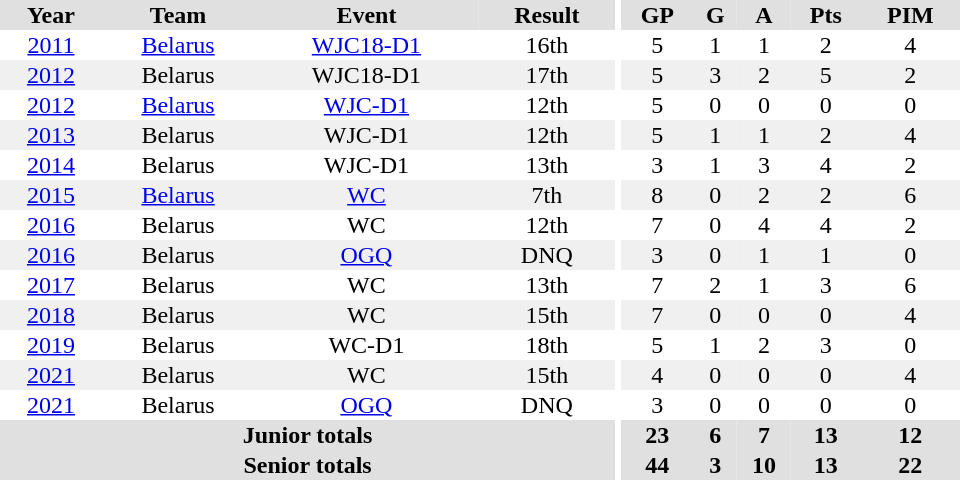<table border="0" cellpadding="1" cellspacing="0" ID="Table3" style="text-align:center; width:40em">
<tr ALIGN="center" bgcolor="#e0e0e0">
<th>Year</th>
<th>Team</th>
<th>Event</th>
<th>Result</th>
<th rowspan="99" bgcolor="#ffffff"></th>
<th>GP</th>
<th>G</th>
<th>A</th>
<th>Pts</th>
<th>PIM</th>
</tr>
<tr ALIGN="center">
<td><a href='#'>2011</a></td>
<td><a href='#'>Belarus</a></td>
<td><a href='#'>WJC18-D1</a></td>
<td>16th</td>
<td>5</td>
<td>1</td>
<td>1</td>
<td>2</td>
<td>4</td>
</tr>
<tr ALIGN="center" bgcolor="#f0f0f0">
<td><a href='#'>2012</a></td>
<td>Belarus</td>
<td>WJC18-D1</td>
<td>17th</td>
<td>5</td>
<td>3</td>
<td>2</td>
<td>5</td>
<td>2</td>
</tr>
<tr ALIGN="center">
<td><a href='#'>2012</a></td>
<td><a href='#'>Belarus</a></td>
<td><a href='#'>WJC-D1</a></td>
<td>12th</td>
<td>5</td>
<td>0</td>
<td>0</td>
<td>0</td>
<td>0</td>
</tr>
<tr ALIGN="center" bgcolor="#f0f0f0">
<td><a href='#'>2013</a></td>
<td>Belarus</td>
<td>WJC-D1</td>
<td>12th</td>
<td>5</td>
<td>1</td>
<td>1</td>
<td>2</td>
<td>4</td>
</tr>
<tr ALIGN="center">
<td><a href='#'>2014</a></td>
<td>Belarus</td>
<td>WJC-D1</td>
<td>13th</td>
<td>3</td>
<td>1</td>
<td>3</td>
<td>4</td>
<td>2</td>
</tr>
<tr ALIGN="center" bgcolor="#f0f0f0">
<td><a href='#'>2015</a></td>
<td><a href='#'>Belarus</a></td>
<td><a href='#'>WC</a></td>
<td>7th</td>
<td>8</td>
<td>0</td>
<td>2</td>
<td>2</td>
<td>6</td>
</tr>
<tr>
<td><a href='#'>2016</a></td>
<td>Belarus</td>
<td>WC</td>
<td>12th</td>
<td>7</td>
<td>0</td>
<td>4</td>
<td>4</td>
<td>2</td>
</tr>
<tr bgcolor="#f0f0f0">
<td><a href='#'>2016</a></td>
<td>Belarus</td>
<td><a href='#'>OGQ</a></td>
<td>DNQ</td>
<td>3</td>
<td>0</td>
<td>1</td>
<td>1</td>
<td>0</td>
</tr>
<tr>
<td><a href='#'>2017</a></td>
<td>Belarus</td>
<td>WC</td>
<td>13th</td>
<td>7</td>
<td>2</td>
<td>1</td>
<td>3</td>
<td>6</td>
</tr>
<tr bgcolor="#f0f0f0">
<td><a href='#'>2018</a></td>
<td>Belarus</td>
<td>WC</td>
<td>15th</td>
<td>7</td>
<td>0</td>
<td>0</td>
<td>0</td>
<td>4</td>
</tr>
<tr>
<td><a href='#'>2019</a></td>
<td>Belarus</td>
<td>WC-D1</td>
<td>18th</td>
<td>5</td>
<td>1</td>
<td>2</td>
<td>3</td>
<td>0</td>
</tr>
<tr bgcolor="#f0f0f0">
<td><a href='#'>2021</a></td>
<td>Belarus</td>
<td>WC</td>
<td>15th</td>
<td>4</td>
<td>0</td>
<td>0</td>
<td>0</td>
<td>4</td>
</tr>
<tr>
<td><a href='#'>2021</a></td>
<td>Belarus</td>
<td><a href='#'>OGQ</a></td>
<td>DNQ</td>
<td>3</td>
<td>0</td>
<td>0</td>
<td>0</td>
<td>0</td>
</tr>
<tr bgcolor="#e0e0e0">
<th colspan="4">Junior totals</th>
<th>23</th>
<th>6</th>
<th>7</th>
<th>13</th>
<th>12</th>
</tr>
<tr bgcolor="#e0e0e0">
<th colspan="4">Senior totals</th>
<th>44</th>
<th>3</th>
<th>10</th>
<th>13</th>
<th>22</th>
</tr>
</table>
